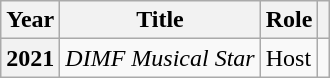<table class="wikitable plainrowheaders sortable">
<tr>
<th scope="col">Year</th>
<th scope="col">Title</th>
<th scope="col">Role</th>
<th scope="col" class="unsortable"></th>
</tr>
<tr>
<th scope="row">2021</th>
<td><em>DIMF Musical Star</em></td>
<td>Host</td>
<td style="text-align:center"></td>
</tr>
</table>
